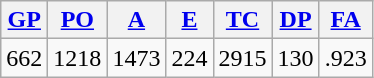<table class="wikitable">
<tr>
<th><a href='#'>GP</a></th>
<th><a href='#'>PO</a></th>
<th><a href='#'>A</a></th>
<th><a href='#'>E</a></th>
<th><a href='#'>TC</a></th>
<th><a href='#'>DP</a></th>
<th><a href='#'>FA</a></th>
</tr>
<tr align=center>
<td>662</td>
<td>1218</td>
<td>1473</td>
<td>224</td>
<td>2915</td>
<td>130</td>
<td>.923</td>
</tr>
</table>
